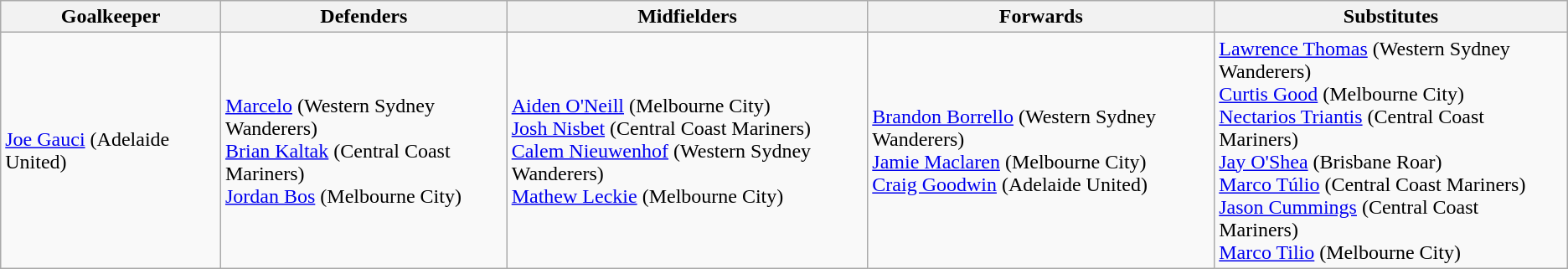<table class="wikitable">
<tr>
<th>Goalkeeper</th>
<th>Defenders</th>
<th>Midfielders</th>
<th>Forwards</th>
<th>Substitutes</th>
</tr>
<tr>
<td> <a href='#'>Joe Gauci</a> (Adelaide United)</td>
<td> <a href='#'>Marcelo</a> (Western Sydney Wanderers)<br> <a href='#'>Brian Kaltak</a> (Central Coast Mariners)<br> <a href='#'>Jordan Bos</a> (Melbourne City)</td>
<td> <a href='#'>Aiden O'Neill</a> (Melbourne City)<br> <a href='#'>Josh Nisbet</a> (Central Coast Mariners)<br> <a href='#'>Calem Nieuwenhof</a> (Western Sydney Wanderers)<br> <a href='#'>Mathew Leckie</a> (Melbourne City)</td>
<td> <a href='#'>Brandon Borrello</a> (Western Sydney Wanderers)<br> <a href='#'>Jamie Maclaren</a> (Melbourne City)<br> <a href='#'>Craig Goodwin</a> (Adelaide United)</td>
<td> <a href='#'>Lawrence Thomas</a> (Western Sydney Wanderers)<br> <a href='#'>Curtis Good</a> (Melbourne City)<br> <a href='#'>Nectarios Triantis</a> (Central Coast Mariners)<br> <a href='#'>Jay O'Shea</a> (Brisbane Roar)<br> <a href='#'>Marco Túlio</a> (Central Coast Mariners)<br> <a href='#'>Jason Cummings</a> (Central Coast Mariners)<br> <a href='#'>Marco Tilio</a> (Melbourne City)</td>
</tr>
</table>
